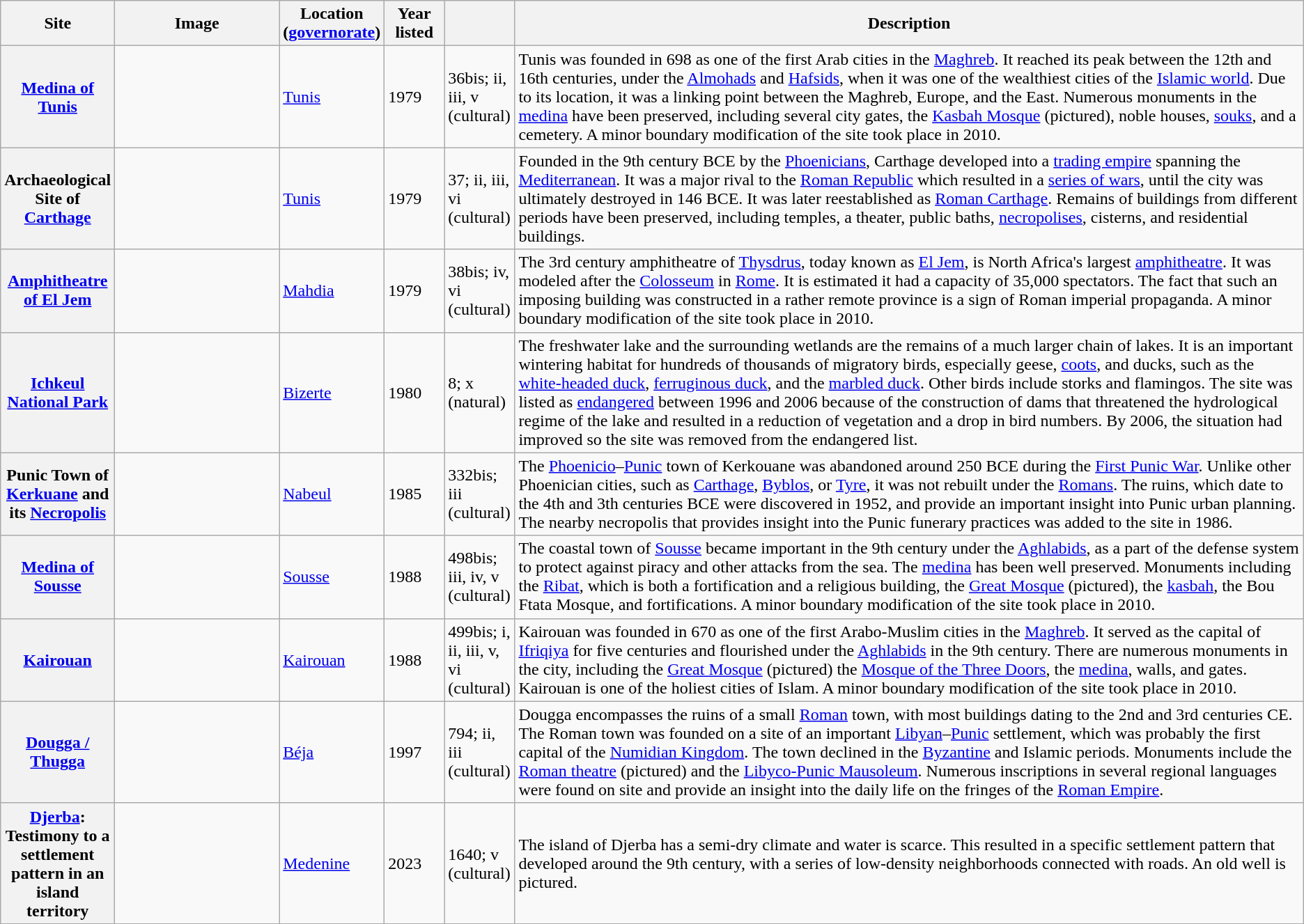<table class="wikitable sortable plainrowheaders">
<tr>
<th style="width:100px;" scope="col">Site</th>
<th class="unsortable"  style="width:150px;" scope="col">Image</th>
<th style="width:80px;" scope="col">Location (<a href='#'>governorate</a>)</th>
<th style="width:50px;" scope="col">Year listed</th>
<th style="width:60px;" scope="col" data-sort-type="number"></th>
<th scope="col" class="unsortable">Description</th>
</tr>
<tr>
<th scope="row"><a href='#'>Medina of Tunis</a></th>
<td></td>
<td><a href='#'>Tunis</a></td>
<td>1979</td>
<td>36bis; ii, iii, v (cultural)</td>
<td>Tunis was founded in 698 as one of the first Arab cities in the <a href='#'>Maghreb</a>. It reached its peak between the 12th and 16th centuries, under the <a href='#'>Almohads</a> and <a href='#'>Hafsids</a>, when it was one of the wealthiest cities of the <a href='#'>Islamic world</a>. Due to its location, it was a linking point between the Maghreb, Europe, and the East. Numerous monuments in the <a href='#'>medina</a> have been preserved, including several city gates, the <a href='#'>Kasbah Mosque</a> (pictured), noble houses, <a href='#'>souks</a>, and a cemetery. A minor boundary modification of the site took place in 2010.</td>
</tr>
<tr>
<th scope="row">Archaeological Site of <a href='#'>Carthage</a></th>
<td></td>
<td><a href='#'>Tunis</a></td>
<td>1979</td>
<td>37; ii, iii, vi (cultural)</td>
<td>Founded in the 9th century BCE by the <a href='#'>Phoenicians</a>, Carthage developed into a <a href='#'>trading empire</a> spanning the <a href='#'>Mediterranean</a>. It was a major rival to the <a href='#'>Roman Republic</a> which resulted in a <a href='#'>series of wars</a>, until the city was ultimately destroyed in 146 BCE. It was later reestablished as <a href='#'>Roman Carthage</a>. Remains of buildings from different periods have been preserved, including temples, a theater, public baths, <a href='#'>necropolises</a>, cisterns, and residential buildings.</td>
</tr>
<tr>
<th scope="row"><a href='#'>Amphitheatre of El Jem</a></th>
<td></td>
<td><a href='#'>Mahdia</a></td>
<td>1979</td>
<td>38bis; iv, vi (cultural)</td>
<td>The 3rd century amphitheatre of <a href='#'>Thysdrus</a>, today known as <a href='#'>El Jem</a>, is North Africa's largest <a href='#'>amphitheatre</a>. It was modeled after the <a href='#'>Colosseum</a> in <a href='#'>Rome</a>. It is estimated it had a capacity of 35,000 spectators. The fact that such an imposing building was constructed in a rather remote province is a sign of Roman imperial propaganda. A minor boundary modification of the site took place in 2010.</td>
</tr>
<tr>
<th scope="row"><a href='#'>Ichkeul National Park</a></th>
<td></td>
<td><a href='#'>Bizerte</a></td>
<td>1980</td>
<td>8; x (natural)</td>
<td>The freshwater lake and the surrounding wetlands are the remains of a much larger chain of lakes. It is an important wintering habitat for hundreds of thousands of migratory birds, especially geese, <a href='#'>coots</a>, and ducks, such as the <a href='#'>white-headed duck</a>, <a href='#'>ferruginous duck</a>, and the <a href='#'>marbled duck</a>. Other birds include storks and flamingos. The site was listed as <a href='#'>endangered</a> between 1996 and 2006 because of the construction of dams that threatened the hydrological regime of the lake and resulted in a reduction of vegetation and a drop in bird numbers. By 2006, the situation had improved so the site was removed from the endangered list.</td>
</tr>
<tr>
<th scope="row">Punic Town of <a href='#'>Kerkuane</a> and its <a href='#'>Necropolis</a></th>
<td></td>
<td><a href='#'>Nabeul</a></td>
<td>1985</td>
<td>332bis; iii (cultural)</td>
<td>The <a href='#'>Phoenicio</a>–<a href='#'>Punic</a> town of Kerkouane was abandoned around 250 BCE during the <a href='#'>First Punic War</a>. Unlike other Phoenician cities, such as <a href='#'>Carthage</a>, <a href='#'>Byblos</a>, or <a href='#'>Tyre</a>, it was not rebuilt under the <a href='#'>Romans</a>. The ruins, which date to the 4th and 3th centuries BCE were discovered in 1952, and provide an important insight into Punic urban planning. The nearby necropolis that provides insight into the Punic funerary practices was added to the site in 1986.</td>
</tr>
<tr>
<th scope="row"><a href='#'>Medina of Sousse</a></th>
<td></td>
<td><a href='#'>Sousse</a></td>
<td>1988</td>
<td>498bis; iii, iv, v (cultural)</td>
<td>The coastal town of <a href='#'>Sousse</a> became important in the 9th century under the <a href='#'>Aghlabids</a>, as a part of the defense system to protect against piracy and other attacks from the sea. The <a href='#'>medina</a> has been well preserved. Monuments including the <a href='#'>Ribat</a>, which is both a fortification and a religious building, the <a href='#'>Great Mosque</a> (pictured), the <a href='#'>kasbah</a>, the Bou Ftata Mosque, and fortifications. A minor boundary modification of the site took place in 2010.</td>
</tr>
<tr>
<th scope="row"><a href='#'>Kairouan</a></th>
<td></td>
<td><a href='#'>Kairouan</a></td>
<td>1988</td>
<td>499bis; i, ii, iii, v, vi (cultural)</td>
<td>Kairouan was founded in 670 as one of the first Arabo-Muslim cities in the <a href='#'>Maghreb</a>. It served as the capital of <a href='#'>Ifriqiya</a> for five centuries and flourished under the <a href='#'>Aghlabids</a> in the 9th century. There are numerous monuments in the city, including the <a href='#'>Great Mosque</a> (pictured) the <a href='#'>Mosque of the Three Doors</a>, the <a href='#'>medina</a>, walls, and gates. Kairouan is one of the holiest cities of Islam.  A minor boundary modification of the site took place in 2010.</td>
</tr>
<tr>
<th scope="row"><a href='#'>Dougga / Thugga</a></th>
<td></td>
<td><a href='#'>Béja</a></td>
<td>1997</td>
<td>794; ii, iii (cultural)</td>
<td>Dougga encompasses the ruins of a small <a href='#'>Roman</a> town, with most buildings dating to the 2nd and 3rd centuries CE. The Roman town was founded on a site of an important <a href='#'>Libyan</a>–<a href='#'>Punic</a> settlement, which was probably the first capital of the <a href='#'>Numidian Kingdom</a>. The town declined in the <a href='#'>Byzantine</a> and Islamic periods. Monuments include the <a href='#'>Roman theatre</a> (pictured) and the <a href='#'>Libyco-Punic Mausoleum</a>. Numerous inscriptions in several regional languages were found on site and provide an insight into the daily life on the fringes of the <a href='#'>Roman Empire</a>.</td>
</tr>
<tr>
<th scope="row"><a href='#'>Djerba</a>: Testimony to a settlement pattern in an island territory</th>
<td></td>
<td><a href='#'>Medenine</a></td>
<td>2023</td>
<td>1640; v (cultural)</td>
<td>The island of Djerba has a semi-dry climate and water is scarce. This resulted in a specific settlement pattern that developed around the 9th century, with a series of low-density neighborhoods connected with  roads. An old well is pictured.</td>
</tr>
</table>
